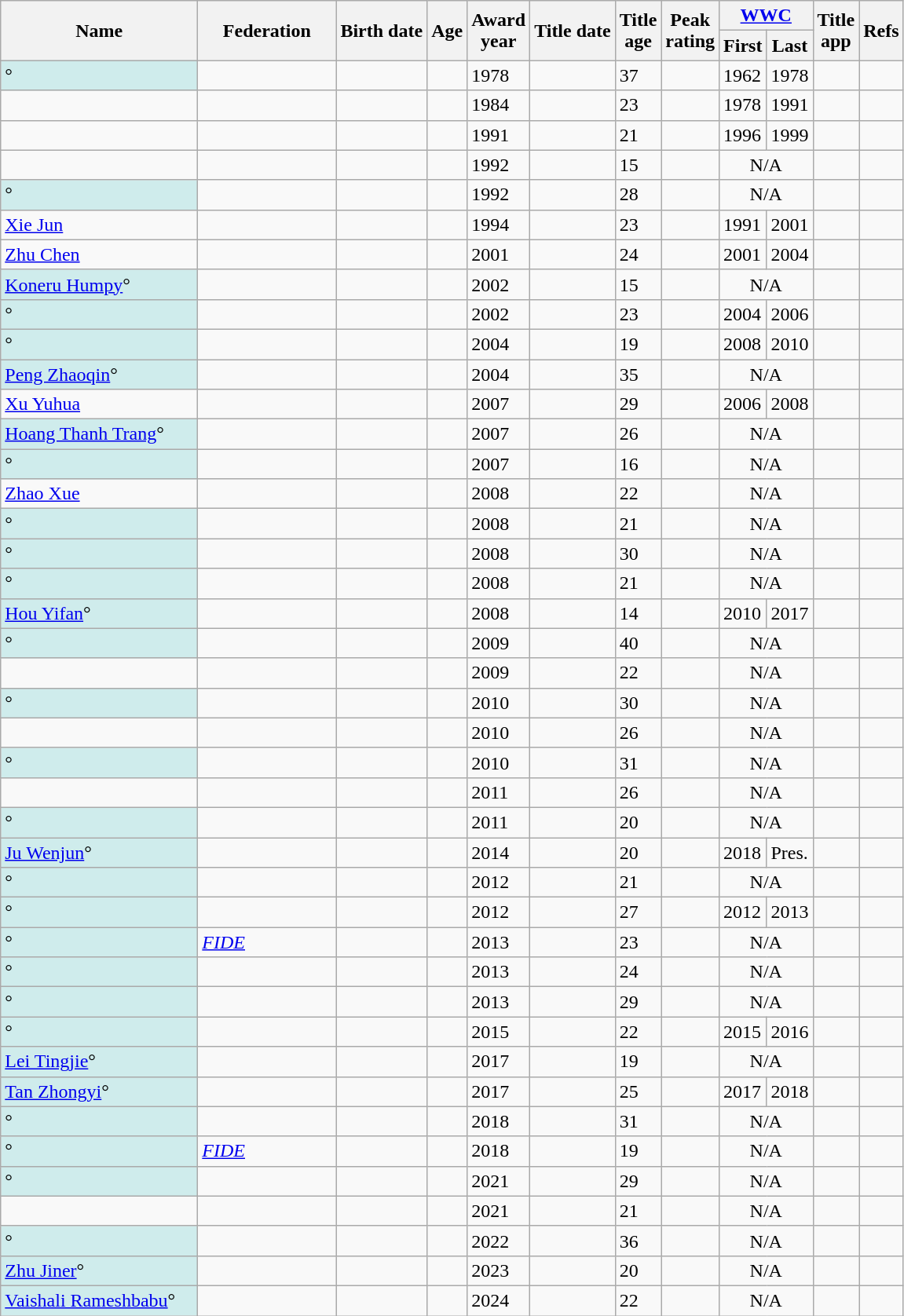<table class="sortable wikitable static-row-numbers">
<tr class="static-row-header">
<th scope="col" rowspan=2 width=160>Name</th>
<th scope="col" rowspan=2 width=110>Federation</th>
<th scope="col" rowspan=2>Birth date</th>
<th scope="col" rowspan=2>Age</th>
<th scope="col" rowspan=2 width = 40>Award year</th>
<th scope="col" rowspan=2>Title date</th>
<th scope="col" rowspan=2 width = 30>Title age</th>
<th scope="col" rowspan=2 width = 40>Peak rating</th>
<th scope="col" colspan=2><a href='#'>WWC</a></th>
<th scope="col" rowspan=2 class="unsortable" width = 30>Title app</th>
<th scope="col" rowspan=2 class="unsortable">Refs</th>
</tr>
<tr class="static-row-header">
<th scope="col">First</th>
<th scope="col">Last</th>
</tr>
<tr>
<td scope="row" align=left style="background-color: #CFECEC;">°</td>
<td align=left></td>
<td></td>
<td></td>
<td>1978</td>
<td></td>
<td>37</td>
<td></td>
<td>1962</td>
<td>1978</td>
<td></td>
<td></td>
</tr>
<tr>
<td scope="row" align=left></td>
<td align=left></td>
<td></td>
<td></td>
<td>1984</td>
<td></td>
<td data-sort-value=23.3>23</td>
<td></td>
<td>1978</td>
<td>1991</td>
<td></td>
<td></td>
</tr>
<tr>
<td scope="row" align=left></td>
<td align=left></td>
<td></td>
<td></td>
<td>1991</td>
<td></td>
<td data-sort-value=21.5>21</td>
<td></td>
<td>1996</td>
<td>1999</td>
<td></td>
<td></td>
</tr>
<tr>
<td scope="row" align=left></td>
<td align=left></td>
<td></td>
<td></td>
<td data-sort-value=1992.1>1992</td>
<td></td>
<td data-sort-value=15.2>15</td>
<td></td>
<td colspan=2 style=text-align:center>N/A</td>
<td></td>
<td></td>
</tr>
<tr>
<td scope="row" align=left style="background-color: #CFECEC;">°</td>
<td align=left></td>
<td></td>
<td></td>
<td data-sort-value=1992.2>1992</td>
<td></td>
<td>28</td>
<td></td>
<td colspan=2 style=text-align:center>N/A</td>
<td></td>
<td></td>
</tr>
<tr>
<td scope="row" align=left><a href='#'>Xie Jun</a></td>
<td align=left></td>
<td></td>
<td></td>
<td>1994</td>
<td></td>
<td data-sort-value=23.2>23</td>
<td></td>
<td>1991</td>
<td>2001</td>
<td></td>
<td></td>
</tr>
<tr>
<td scope="row" align=left><a href='#'>Zhu Chen</a></td>
<td align=left></td>
<td></td>
<td></td>
<td>2001</td>
<td></td>
<td data-sort-value=24.1>24</td>
<td></td>
<td>2001</td>
<td>2004</td>
<td></td>
<td></td>
</tr>
<tr>
<td scope="row" align=left style="background-color: #CFECEC;"><a href='#'>Koneru Humpy</a>°</td>
<td align=left></td>
<td></td>
<td></td>
<td>2002</td>
<td></td>
<td data-sort-value=15.1>15</td>
<td></td>
<td colspan=2 style=text-align:center>N/A</td>
<td></td>
<td></td>
</tr>
<tr>
<td align=left style="background-color: #CFECEC;">°</td>
<td align=left></td>
<td></td>
<td></td>
<td>2002</td>
<td></td>
<td data-sort-value=23.1>23</td>
<td></td>
<td>2004</td>
<td>2006</td>
<td></td>
<td></td>
</tr>
<tr>
<td scope="row" align=left style="background-color: #CFECEC;">°</td>
<td align=left></td>
<td></td>
<td></td>
<td data-sort-value=2004.1>2004</td>
<td></td>
<td data-sort-value=19.3>19</td>
<td></td>
<td>2008</td>
<td>2010</td>
<td></td>
<td></td>
</tr>
<tr>
<td scope="row" align=left style="background-color: #CFECEC;"><a href='#'>Peng Zhaoqin</a>°</td>
<td align=left></td>
<td></td>
<td></td>
<td data-sort-value=2004.2>2004</td>
<td></td>
<td>35</td>
<td></td>
<td colspan=2 style=text-align:center>N/A</td>
<td></td>
<td></td>
</tr>
<tr>
<td align=left><a href='#'>Xu Yuhua</a></td>
<td align=left></td>
<td></td>
<td></td>
<td>2007</td>
<td></td>
<td data-sort-value=29.1>29</td>
<td></td>
<td>2006</td>
<td>2008</td>
<td></td>
<td></td>
</tr>
<tr>
<td scope="row" align=left style="background-color: #CFECEC;"><a href='#'>Hoang Thanh Trang</a>°</td>
<td align=left></td>
<td></td>
<td></td>
<td>2007</td>
<td></td>
<td data-sort-value=26.2>26</td>
<td></td>
<td colspan=2 style=text-align:center>N/A</td>
<td></td>
<td></td>
</tr>
<tr>
<td scope="row" align=left style="background-color: #CFECEC;">°</td>
<td align=left></td>
<td></td>
<td></td>
<td>2007</td>
<td></td>
<td>16</td>
<td></td>
<td colspan=2 style=text-align:center>N/A</td>
<td></td>
<td></td>
</tr>
<tr>
<td scope="row" align=left><a href='#'>Zhao Xue</a></td>
<td align=left></td>
<td></td>
<td></td>
<td data-sort-value=2008.1>2008</td>
<td></td>
<td data-sort-value=22.1>22</td>
<td></td>
<td colspan=2 style=text-align:center>N/A</td>
<td></td>
<td></td>
</tr>
<tr>
<td scope="row" align=left style="background-color: #CFECEC;">°</td>
<td align=left></td>
<td></td>
<td></td>
<td data-sort-value=2008.2>2008</td>
<td></td>
<td data-sort-value=21.2>21</td>
<td></td>
<td colspan=2 style=text-align:center>N/A</td>
<td></td>
<td></td>
</tr>
<tr>
<td scope="row" align=left style="background-color: #CFECEC;">°</td>
<td align=left></td>
<td></td>
<td></td>
<td data-sort-value=2008.3>2008</td>
<td></td>
<td data-sort-value=30.1>30</td>
<td></td>
<td colspan=2 style=text-align:center>N/A</td>
<td></td>
<td></td>
</tr>
<tr>
<td scope="row" align=left style="background-color: #CFECEC;">°</td>
<td align=left></td>
<td></td>
<td></td>
<td data-sort-value=2008.4>2008</td>
<td></td>
<td data-sort-value=21.3>21</td>
<td></td>
<td colspan=2 style=text-align:center>N/A</td>
<td></td>
<td></td>
</tr>
<tr>
<td scope="row" align=left style="background-color: #CFECEC;"><a href='#'>Hou Yifan</a>°</td>
<td align=left></td>
<td></td>
<td></td>
<td data-sort-value=2008.5>2008</td>
<td></td>
<td>14</td>
<td></td>
<td>2010</td>
<td>2017</td>
<td></td>
<td></td>
</tr>
<tr>
<td scope="row" align=left style="background-color: #CFECEC;">°</td>
<td align=left></td>
<td></td>
<td></td>
<td data-sort-value=2009.1>2009</td>
<td></td>
<td>40</td>
<td></td>
<td colspan=2 style=text-align:center>N/A</td>
<td></td>
<td></td>
</tr>
<tr>
<td scope="row" align=left></td>
<td align=left></td>
<td></td>
<td></td>
<td data-sort-value=2009.2>2009</td>
<td></td>
<td data-sort-value=22.4>22</td>
<td></td>
<td colspan=2 style=text-align:center>N/A</td>
<td></td>
<td></td>
</tr>
<tr>
<td scope="row" align=left style="background-color: #CFECEC;">°</td>
<td align=left></td>
<td></td>
<td></td>
<td data-sort-value=2010.1>2010</td>
<td></td>
<td data-sort-value=30.2>30</td>
<td></td>
<td colspan=2 style=text-align:center>N/A</td>
<td></td>
<td></td>
</tr>
<tr>
<td scope="row" align=left></td>
<td align=left></td>
<td></td>
<td></td>
<td data-sort-value=2010.2>2010</td>
<td></td>
<td data-sort-value=26.3>26</td>
<td></td>
<td colspan=2 style=text-align:center>N/A</td>
<td></td>
<td></td>
</tr>
<tr>
<td scope="row" align=left style="background-color: #CFECEC;">°</td>
<td align=left></td>
<td></td>
<td></td>
<td data-sort-value=2010.3>2010</td>
<td></td>
<td data-sort-value=31.2>31</td>
<td></td>
<td colspan=2 style=text-align:center>N/A</td>
<td></td>
<td></td>
</tr>
<tr>
<td scope="row" align=left></td>
<td align=left></td>
<td></td>
<td></td>
<td data-sort-value=2011.1>2011</td>
<td></td>
<td data-sort-value=26.1>26</td>
<td></td>
<td colspan=2 style=text-align:center>N/A</td>
<td></td>
<td></td>
</tr>
<tr>
<td scope="row" align=left style="background-color: #CFECEC;">°</td>
<td align=left></td>
<td></td>
<td></td>
<td data-sort-value=2011.2>2011</td>
<td></td>
<td data-sort-value=20.2>20</td>
<td></td>
<td colspan=2 style=text-align:center>N/A</td>
<td></td>
<td></td>
</tr>
<tr>
<td scope="row" align=left style="background-color: #CFECEC;"><a href='#'>Ju Wenjun</a>°</td>
<td align=left></td>
<td></td>
<td></td>
<td>2014</td>
<td></td>
<td data-sort-value=20.3>20</td>
<td></td>
<td>2018</td>
<td data-sort-value=2022>Pres.</td>
<td></td>
<td></td>
</tr>
<tr>
<td scope="row" align=left style="background-color: #CFECEC;">°</td>
<td align=left></td>
<td></td>
<td></td>
<td data-sort-value=2012.1>2012</td>
<td></td>
<td data-sort-value=21.4>21</td>
<td></td>
<td colspan=2 style=text-align:center>N/A</td>
<td></td>
<td></td>
</tr>
<tr>
<td scope="row" align=left style="background-color: #CFECEC;">°</td>
<td align=left></td>
<td></td>
<td></td>
<td data-sort-value=2012.2>2012</td>
<td></td>
<td>27</td>
<td></td>
<td>2012</td>
<td>2013</td>
<td></td>
<td></td>
</tr>
<tr>
<td scope="row" align=left style="background-color: #CFECEC;">°</td>
<td align=left><em><a href='#'>FIDE</a></em></td>
<td></td>
<td></td>
<td data-sort-value=2013.1>2013</td>
<td></td>
<td data-sort-value=23.4>23</td>
<td></td>
<td colspan=2 style=text-align:center>N/A</td>
<td></td>
<td></td>
</tr>
<tr>
<td scope="row" align=left style="background-color: #CFECEC;">°</td>
<td align=left></td>
<td></td>
<td></td>
<td data-sort-value=2013.3>2013</td>
<td></td>
<td data-sort-value=24.2>24</td>
<td></td>
<td colspan=2 style=text-align:center>N/A</td>
<td></td>
<td></td>
</tr>
<tr>
<td scope="row" align=left style="background-color: #CFECEC;">°</td>
<td align=left></td>
<td></td>
<td></td>
<td data-sort-value=2013.2>2013</td>
<td></td>
<td data-sort-value=29.2>29</td>
<td></td>
<td colspan=2 style=text-align:center>N/A</td>
<td></td>
<td></td>
</tr>
<tr>
<td scope="row" align=left style="background-color: #CFECEC;">°</td>
<td align=left></td>
<td></td>
<td></td>
<td>2015</td>
<td></td>
<td data-sort-value=22.3>22</td>
<td></td>
<td>2015</td>
<td>2016</td>
<td></td>
<td></td>
</tr>
<tr>
<td scope="row" align=left style="background-color: #CFECEC;"><a href='#'>Lei Tingjie</a>°</td>
<td align=left></td>
<td></td>
<td></td>
<td data-sort-value=2017.1>2017</td>
<td></td>
<td data-sort-value=19.2>19</td>
<td></td>
<td colspan=2 style=text-align:center>N/A</td>
<td></td>
<td></td>
</tr>
<tr>
<td scope="row" align=left style="background-color: #CFECEC;"><a href='#'>Tan Zhongyi</a>°</td>
<td align=left></td>
<td></td>
<td></td>
<td data-sort-value=2017.2>2017</td>
<td></td>
<td data-sort-value=25.2>25</td>
<td></td>
<td>2017</td>
<td>2018</td>
<td></td>
<td></td>
</tr>
<tr>
<td scope="row" align=left style="background-color: #CFECEC;">°</td>
<td align=left></td>
<td></td>
<td></td>
<td data-sort-value=2018.1>2018</td>
<td></td>
<td data-sort-value=31.1>31</td>
<td></td>
<td colspan=2 style=text-align:center>N/A</td>
<td></td>
<td></td>
</tr>
<tr>
<td scope="row" align=left style="background-color: #CFECEC;">°</td>
<td align=left><em><a href='#'>FIDE</a></em></td>
<td></td>
<td></td>
<td data-sort-value=2018.2>2018</td>
<td></td>
<td data-sort-value=19.1>19</td>
<td></td>
<td colspan=2 style=text-align:center>N/A</td>
<td></td>
<td></td>
</tr>
<tr>
<td scope="row" align=left style="background-color: #CFECEC;">°</td>
<td align=left></td>
<td></td>
<td></td>
<td data-sort-value=2021.2>2021</td>
<td></td>
<td data-sort-value=29.3>29</td>
<td></td>
<td colspan=2 style=text-align:center>N/A</td>
<td></td>
<td></td>
</tr>
<tr>
<td scope="row" align=left></td>
<td align=left></td>
<td></td>
<td></td>
<td data-sort-value=2021.1>2021</td>
<td></td>
<td data-sort-value=21.1>21</td>
<td></td>
<td colspan=2 style=text-align:center>N/A</td>
<td></td>
<td></td>
</tr>
<tr>
<td scope="row" align=left style="background-color: #CFECEC;">°</td>
<td align=left></td>
<td></td>
<td></td>
<td data-sort-value=2022.1>2022</td>
<td></td>
<td data-sort-value=36.1>36</td>
<td></td>
<td colspan=2 style=text-align:center>N/A</td>
<td></td>
<td></td>
</tr>
<tr>
<td scope="row" align=left style="background-color: #CFECEC;"><a href='#'>Zhu Jiner</a>°</td>
<td></td>
<td></td>
<td></td>
<td>2023</td>
<td></td>
<td data-sort-value=20.1>20</td>
<td></td>
<td colspan=2 style=text-align:center>N/A</td>
<td></td>
<td></td>
</tr>
<tr>
<td scope="row" align=left style="background-color: #CFECEC;"><a href='#'>Vaishali Rameshbabu</a>°</td>
<td></td>
<td></td>
<td></td>
<td>2024</td>
<td></td>
<td data-sort-value=22.2>22</td>
<td></td>
<td colspan=2 style=text-align:center>N/A</td>
<td></td>
<td></td>
</tr>
</table>
